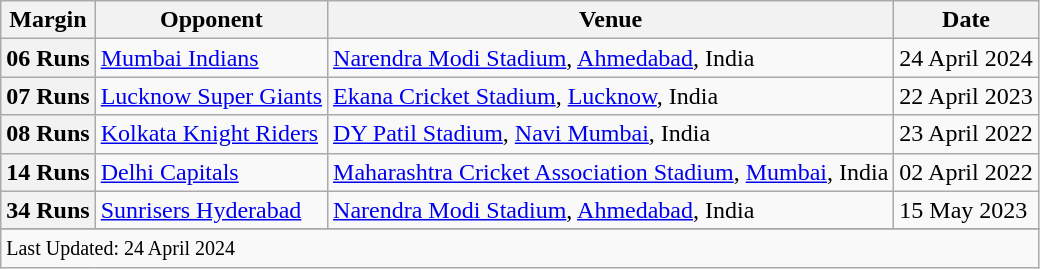<table class="wikitable">
<tr>
<th>Margin</th>
<th>Opponent</th>
<th>Venue</th>
<th>Date</th>
</tr>
<tr>
<th>06 Runs</th>
<td><a href='#'>Mumbai Indians</a></td>
<td><a href='#'>Narendra Modi Stadium</a>, <a href='#'>Ahmedabad</a>, India</td>
<td>24 April 2024</td>
</tr>
<tr>
<th>07 Runs</th>
<td><a href='#'>Lucknow Super Giants</a></td>
<td><a href='#'>Ekana Cricket Stadium</a>, <a href='#'>Lucknow</a>, India</td>
<td>22 April 2023</td>
</tr>
<tr>
<th>08 Runs</th>
<td><a href='#'>Kolkata Knight Riders</a></td>
<td><a href='#'>DY Patil Stadium</a>, <a href='#'>Navi Mumbai</a>, India</td>
<td>23 April 2022</td>
</tr>
<tr>
<th>14 Runs</th>
<td><a href='#'>Delhi Capitals</a></td>
<td><a href='#'>Maharashtra Cricket Association Stadium</a>, <a href='#'>Mumbai</a>, India</td>
<td>02 April 2022</td>
</tr>
<tr>
<th>34 Runs</th>
<td><a href='#'>Sunrisers Hyderabad</a></td>
<td><a href='#'>Narendra Modi Stadium</a>, <a href='#'>Ahmedabad</a>, India</td>
<td>15 May 2023</td>
</tr>
<tr>
</tr>
<tr class=sortbottom>
<td colspan=4><small>Last Updated: 24 April 2024</small></td>
</tr>
</table>
